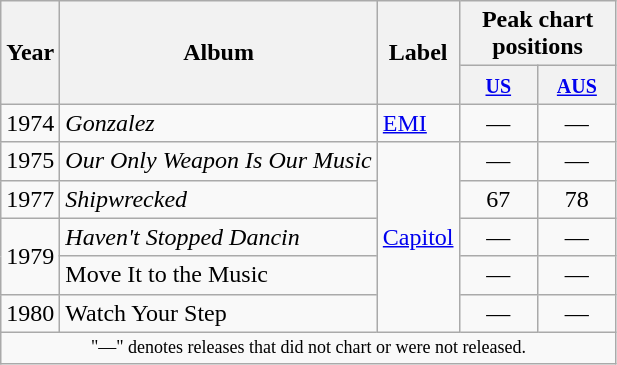<table class="wikitable">
<tr>
<th scope="col" rowspan="2">Year</th>
<th scope="col" rowspan="2">Album</th>
<th scope="col" rowspan="2">Label</th>
<th scope="col" colspan="2">Peak chart positions</th>
</tr>
<tr>
<th style="width:45px;"><small><a href='#'>US</a></small><br></th>
<th style="width:45px;"><small><a href='#'>AUS</a></small><br></th>
</tr>
<tr>
<td>1974</td>
<td><em>Gonzalez</em></td>
<td><a href='#'>EMI</a></td>
<td align=center>—</td>
<td align=center>—</td>
</tr>
<tr>
<td>1975</td>
<td><em>Our Only Weapon Is Our Music</em></td>
<td rowspan="5"><a href='#'>Capitol</a></td>
<td align=center>—</td>
<td align=center>—</td>
</tr>
<tr>
<td>1977</td>
<td><em>Shipwrecked</em></td>
<td align=center>67</td>
<td align=center>78</td>
</tr>
<tr>
<td rowspan="2">1979</td>
<td><em>Haven't Stopped Dancin<strong></td>
<td align=center>—</td>
<td align=center>—</td>
</tr>
<tr>
<td></em>Move It to the Music<em></td>
<td align=center>—</td>
<td align=center>—</td>
</tr>
<tr>
<td>1980</td>
<td></em>Watch Your Step<em></td>
<td align=center>—</td>
<td align=center>—</td>
</tr>
<tr>
<td colspan="6" style="text-align:center; font-size:9pt;">"—" denotes releases that did not chart or were not released.</td>
</tr>
</table>
